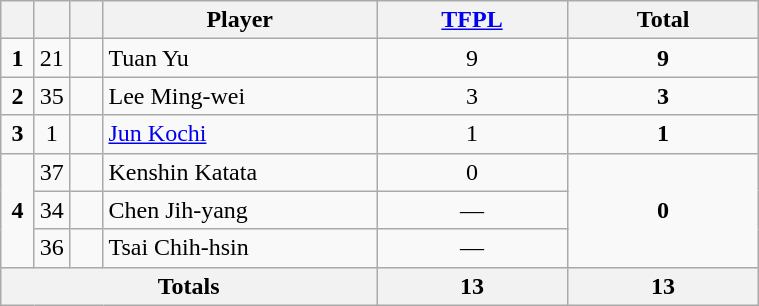<table class="wikitable" style="text-align:center">
<tr>
<th width=15></th>
<th width=15></th>
<th width=15></th>
<th width=175>Player</th>
<th width=120><a href='#'>TFPL</a></th>
<th width=120>Total</th>
</tr>
<tr>
<td><strong>1</strong></td>
<td>21</td>
<td></td>
<td align=left>Tuan Yu</td>
<td>9</td>
<td><strong>9</strong></td>
</tr>
<tr>
<td><strong>2</strong></td>
<td>35</td>
<td></td>
<td align=left>Lee Ming-wei</td>
<td>3</td>
<td><strong>3</strong></td>
</tr>
<tr>
<td><strong>3</strong></td>
<td>1</td>
<td></td>
<td align=left><a href='#'>Jun Kochi</a></td>
<td>1</td>
<td><strong>1</strong></td>
</tr>
<tr>
<td rowspan=3><strong>4</strong></td>
<td>37</td>
<td></td>
<td align=left>Kenshin Katata</td>
<td>0</td>
<td rowspan=3><strong>0</strong></td>
</tr>
<tr>
<td>34</td>
<td></td>
<td align=left>Chen Jih-yang</td>
<td>—</td>
</tr>
<tr>
<td>36</td>
<td></td>
<td align=left>Tsai Chih-hsin</td>
<td>—</td>
</tr>
<tr>
<th colspan=4><strong>Totals</strong></th>
<th><strong>13</strong></th>
<th><strong>13</strong></th>
</tr>
</table>
